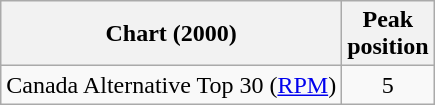<table class="wikitable sortable">
<tr>
<th>Chart (2000)</th>
<th>Peak<br>position</th>
</tr>
<tr>
<td>Canada Alternative Top 30 (<a href='#'>RPM</a>)</td>
<td align="center">5</td>
</tr>
</table>
